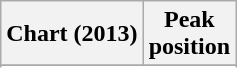<table class="wikitable sortable plainrowheaders">
<tr>
<th scope="col">Chart (2013)</th>
<th scope="col">Peak<br>position</th>
</tr>
<tr>
</tr>
<tr>
</tr>
<tr>
</tr>
<tr>
</tr>
<tr>
</tr>
<tr>
</tr>
<tr>
</tr>
<tr>
</tr>
<tr>
</tr>
<tr>
</tr>
<tr>
</tr>
<tr>
</tr>
<tr>
</tr>
<tr>
</tr>
<tr>
</tr>
<tr>
</tr>
<tr>
</tr>
<tr>
</tr>
<tr>
</tr>
</table>
